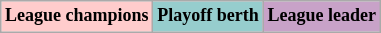<table class="wikitable"  style="text-align:center; font-size:75%;">
<tr>
<td style="background:#fcc;"><strong>League champions</strong><br></td>
<td style="background:#96cdcd;"><strong>Playoff berth</strong></td>
<td style="background:#c8a2c8;"><strong>League leader</strong></td>
</tr>
</table>
